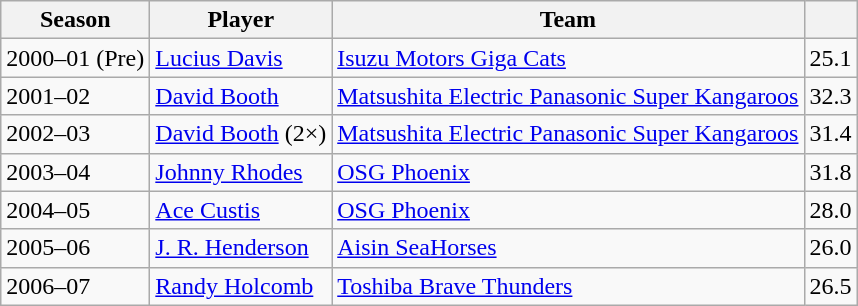<table class="wikitable sortable">
<tr>
<th>Season</th>
<th>Player</th>
<th>Team</th>
<th></th>
</tr>
<tr>
<td>2000–01 (Pre)</td>
<td> <a href='#'>Lucius Davis</a></td>
<td><a href='#'>Isuzu Motors Giga Cats</a></td>
<td>25.1</td>
</tr>
<tr>
<td>2001–02</td>
<td> <a href='#'>David Booth</a></td>
<td><a href='#'>Matsushita Electric Panasonic Super Kangaroos</a></td>
<td>32.3</td>
</tr>
<tr>
<td>2002–03</td>
<td> <a href='#'>David Booth</a> (2×)</td>
<td><a href='#'>Matsushita Electric Panasonic Super Kangaroos</a></td>
<td>31.4</td>
</tr>
<tr>
<td>2003–04</td>
<td> <a href='#'>Johnny Rhodes</a></td>
<td><a href='#'>OSG Phoenix</a></td>
<td>31.8</td>
</tr>
<tr>
<td>2004–05</td>
<td> <a href='#'>Ace Custis</a></td>
<td><a href='#'>OSG Phoenix</a></td>
<td>28.0</td>
</tr>
<tr>
<td>2005–06</td>
<td> <a href='#'>J. R. Henderson</a></td>
<td><a href='#'>Aisin SeaHorses</a></td>
<td>26.0</td>
</tr>
<tr>
<td>2006–07</td>
<td> <a href='#'>Randy Holcomb</a></td>
<td><a href='#'>Toshiba Brave Thunders</a></td>
<td>26.5</td>
</tr>
</table>
